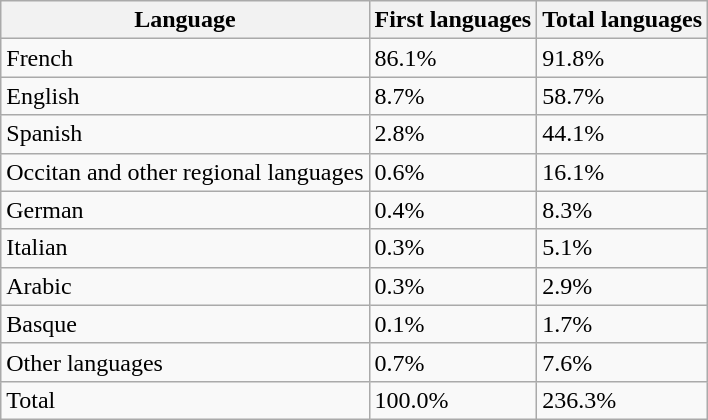<table class="wikitable">
<tr>
<th>Language</th>
<th>First languages</th>
<th>Total languages</th>
</tr>
<tr>
<td>French</td>
<td>86.1%</td>
<td>91.8%</td>
</tr>
<tr>
<td>English</td>
<td>8.7%</td>
<td>58.7%</td>
</tr>
<tr>
<td>Spanish</td>
<td>2.8%</td>
<td>44.1%</td>
</tr>
<tr>
<td>Occitan and other regional languages</td>
<td>0.6%</td>
<td>16.1%</td>
</tr>
<tr>
<td>German</td>
<td>0.4%</td>
<td>8.3%</td>
</tr>
<tr>
<td>Italian</td>
<td>0.3%</td>
<td>5.1%</td>
</tr>
<tr>
<td>Arabic</td>
<td>0.3%</td>
<td>2.9%</td>
</tr>
<tr>
<td>Basque</td>
<td>0.1%</td>
<td>1.7%</td>
</tr>
<tr>
<td>Other languages</td>
<td>0.7%</td>
<td>7.6%</td>
</tr>
<tr>
<td>Total</td>
<td>100.0%</td>
<td>236.3%</td>
</tr>
</table>
